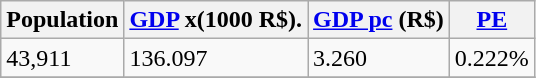<table class="wikitable" border="1">
<tr>
<th>Population </th>
<th><a href='#'>GDP</a> x(1000 R$).</th>
<th><a href='#'>GDP pc</a> (R$)</th>
<th><a href='#'>PE</a></th>
</tr>
<tr>
<td>43,911</td>
<td>136.097</td>
<td>3.260</td>
<td>0.222%</td>
</tr>
<tr>
</tr>
</table>
